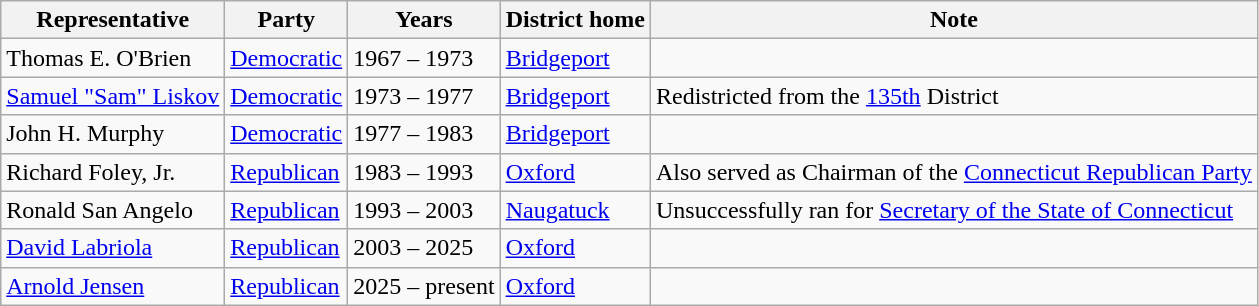<table class=wikitable>
<tr valign=bottom>
<th>Representative</th>
<th>Party</th>
<th>Years</th>
<th>District home</th>
<th>Note</th>
</tr>
<tr>
<td>Thomas E. O'Brien</td>
<td><a href='#'>Democratic</a></td>
<td>1967 – 1973</td>
<td><a href='#'>Bridgeport</a></td>
<td></td>
</tr>
<tr>
<td><a href='#'>Samuel "Sam" Liskov</a></td>
<td><a href='#'>Democratic</a></td>
<td>1973 – 1977</td>
<td><a href='#'>Bridgeport</a></td>
<td>Redistricted from the <a href='#'>135th</a> District</td>
</tr>
<tr>
<td>John H. Murphy</td>
<td><a href='#'>Democratic</a></td>
<td>1977 – 1983</td>
<td><a href='#'>Bridgeport</a></td>
<td></td>
</tr>
<tr>
<td>Richard Foley, Jr.</td>
<td><a href='#'>Republican</a></td>
<td>1983 – 1993</td>
<td><a href='#'>Oxford</a></td>
<td>Also served as Chairman of the <a href='#'>Connecticut Republican Party</a></td>
</tr>
<tr>
<td>Ronald San Angelo</td>
<td><a href='#'>Republican</a></td>
<td>1993 – 2003</td>
<td><a href='#'>Naugatuck</a></td>
<td>Unsuccessfully ran for <a href='#'>Secretary of the State of Connecticut</a></td>
</tr>
<tr>
<td><a href='#'>David Labriola</a></td>
<td><a href='#'>Republican</a></td>
<td>2003 – 2025</td>
<td><a href='#'>Oxford</a></td>
<td></td>
</tr>
<tr>
<td><a href='#'>Arnold Jensen</a></td>
<td><a href='#'>Republican</a></td>
<td>2025 – present</td>
<td><a href='#'>Oxford</a></td>
<td></td>
</tr>
</table>
